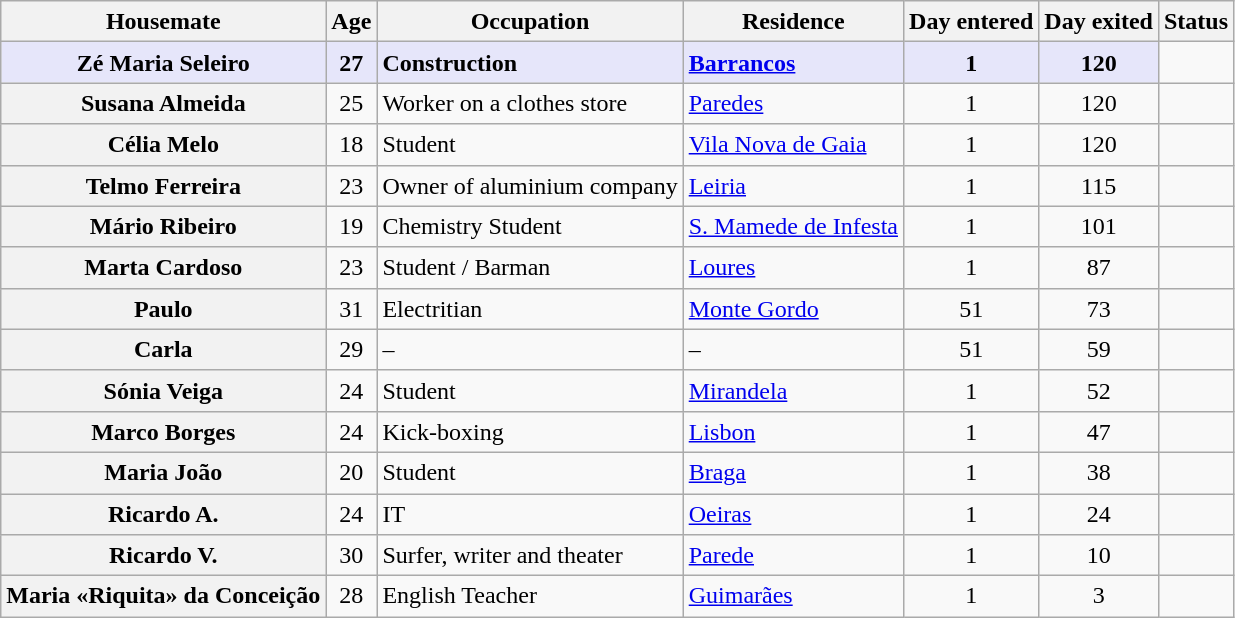<table class="wikitable sortable" style="text-align: left; line-height:20px; width:auto">
<tr>
<th>Housemate</th>
<th>Age</th>
<th>Occupation</th>
<th>Residence</th>
<th>Day entered</th>
<th>Day exited</th>
<th>Status</th>
</tr>
<tr>
<td style="text-align: center" bgcolor="E6E6FA"><strong>Zé Maria Seleiro</strong></td>
<td style="text-align: center" bgcolor="E6E6FA"><strong>27</strong></td>
<td bgcolor="E6E6FA"><strong>Construction</strong></td>
<td bgcolor="E6E6FA"><strong><a href='#'>Barrancos</a></strong></td>
<td style="text-align: center" bgcolor="E6E6FA"><strong>1</strong></td>
<td style="text-align: center" bgcolor="E6E6FA"><strong>120</strong></td>
<td></td>
</tr>
<tr>
<th>Susana Almeida</th>
<td style="text-align: center">25</td>
<td>Worker on a clothes store</td>
<td><a href='#'>Paredes</a></td>
<td style="text-align: center">1</td>
<td style="text-align: center">120</td>
<td></td>
</tr>
<tr>
<th>Célia Melo</th>
<td style="text-align: center">18</td>
<td>Student</td>
<td><a href='#'>Vila Nova de Gaia</a></td>
<td style="text-align: center">1</td>
<td style="text-align: center">120</td>
<td></td>
</tr>
<tr>
<th>Telmo Ferreira</th>
<td style="text-align: center">23</td>
<td>Owner of aluminium company</td>
<td><a href='#'>Leiria</a></td>
<td style="text-align: center">1</td>
<td style="text-align: center">115</td>
<td></td>
</tr>
<tr>
<th>Mário Ribeiro</th>
<td style="text-align: center">19</td>
<td>Chemistry Student</td>
<td><a href='#'>S. Mamede de Infesta</a></td>
<td style="text-align: center">1</td>
<td style="text-align: center">101</td>
<td></td>
</tr>
<tr>
<th>Marta Cardoso</th>
<td style="text-align: center">23</td>
<td>Student / Barman</td>
<td><a href='#'>Loures</a></td>
<td style="text-align: center">1</td>
<td style="text-align: center">87</td>
<td></td>
</tr>
<tr>
<th>Paulo</th>
<td style="text-align: center">31</td>
<td>Electritian</td>
<td><a href='#'>Monte Gordo</a></td>
<td style="text-align: center">51</td>
<td style="text-align: center">73</td>
<td></td>
</tr>
<tr>
<th>Carla</th>
<td style="text-align: center">29</td>
<td>–</td>
<td>–</td>
<td style="text-align: center">51</td>
<td style="text-align: center">59</td>
<td></td>
</tr>
<tr>
<th>Sónia Veiga</th>
<td style="text-align: center">24</td>
<td>Student</td>
<td><a href='#'>Mirandela</a></td>
<td style="text-align: center">1</td>
<td style="text-align: center">52</td>
<td></td>
</tr>
<tr>
<th>Marco Borges</th>
<td style="text-align: center">24</td>
<td>Kick-boxing</td>
<td><a href='#'>Lisbon</a></td>
<td style="text-align: center">1</td>
<td style="text-align: center">47</td>
<td></td>
</tr>
<tr>
<th>Maria João</th>
<td style="text-align: center">20</td>
<td>Student</td>
<td><a href='#'>Braga</a></td>
<td style="text-align: center">1</td>
<td style="text-align: center">38</td>
<td></td>
</tr>
<tr>
<th>Ricardo A.</th>
<td style="text-align: center">24</td>
<td>IT</td>
<td><a href='#'>Oeiras</a></td>
<td style="text-align: center">1</td>
<td style="text-align: center">24</td>
<td></td>
</tr>
<tr>
<th>Ricardo V.</th>
<td style="text-align: center">30</td>
<td>Surfer, writer and theater</td>
<td><a href='#'>Parede</a></td>
<td style="text-align: center">1</td>
<td style="text-align: center">10</td>
<td></td>
</tr>
<tr>
<th>Maria «Riquita» da Conceição</th>
<td style="text-align: center">28</td>
<td>English Teacher</td>
<td><a href='#'>Guimarães</a></td>
<td style="text-align: center">1</td>
<td style="text-align: center">3</td>
<td></td>
</tr>
</table>
